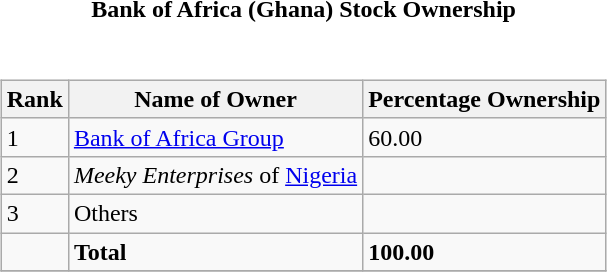<table style="font-size:100%;">
<tr>
<td width="100%" align="center"><strong>Bank of Africa (Ghana) Stock Ownership</strong></td>
</tr>
<tr valign="top">
<td><br><table class="wikitable sortable" style="margin-left:auto;margin-right:auto">
<tr>
<th style="width:2em;">Rank</th>
<th>Name of Owner</th>
<th>Percentage Ownership</th>
</tr>
<tr>
<td>1</td>
<td><a href='#'>Bank of Africa Group</a></td>
<td>60.00</td>
</tr>
<tr>
<td>2</td>
<td><em>Meeky Enterprises</em> of <a href='#'>Nigeria</a></td>
<td></td>
</tr>
<tr>
<td>3</td>
<td>Others</td>
<td></td>
</tr>
<tr>
<td></td>
<td><strong>Total</strong></td>
<td><strong>100.00</strong></td>
</tr>
<tr>
</tr>
</table>
</td>
</tr>
<tr>
</tr>
</table>
